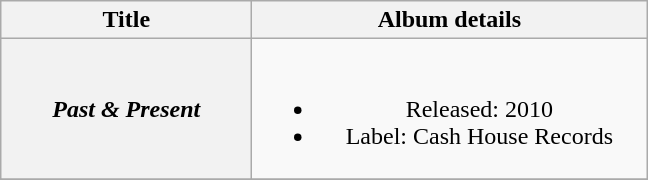<table class="wikitable plainrowheaders" style="text-align:center;">
<tr>
<th scope="col" style="width:10em;">Title</th>
<th scope="col" style="width:16em;">Album details</th>
</tr>
<tr>
<th scope="row"><em>Past & Present</em></th>
<td><br><ul><li>Released: 2010</li><li>Label: Cash House Records</li></ul></td>
</tr>
<tr>
</tr>
</table>
